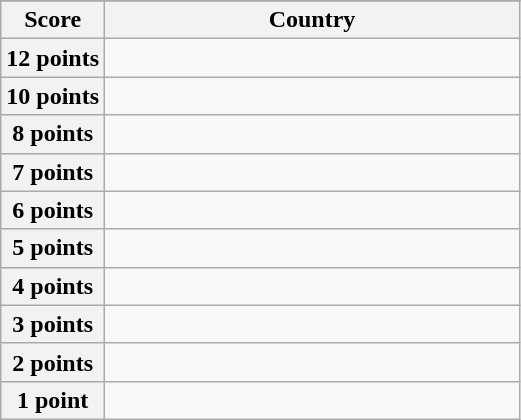<table class="wikitable">
<tr>
</tr>
<tr>
<th scope="col" width="20%">Score</th>
<th scope="col">Country</th>
</tr>
<tr>
<th scope="row">12 points</th>
<td></td>
</tr>
<tr>
<th scope="row">10 points</th>
<td></td>
</tr>
<tr>
<th scope="row">8 points</th>
<td></td>
</tr>
<tr>
<th scope="row">7 points</th>
<td></td>
</tr>
<tr>
<th scope="row">6 points</th>
<td></td>
</tr>
<tr>
<th scope="row">5 points</th>
<td></td>
</tr>
<tr>
<th scope="row">4 points</th>
<td></td>
</tr>
<tr>
<th scope="row">3 points</th>
<td></td>
</tr>
<tr>
<th scope="row">2 points</th>
<td></td>
</tr>
<tr>
<th scope="row">1 point</th>
<td></td>
</tr>
</table>
